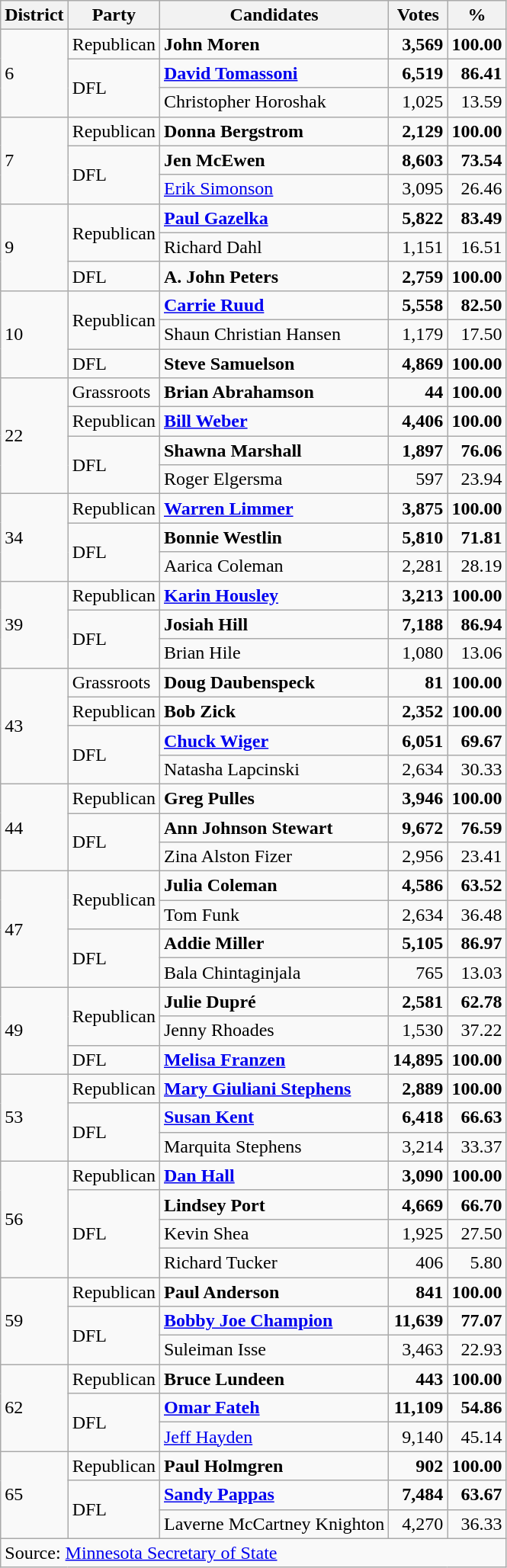<table class="wikitable">
<tr>
<th>District</th>
<th>Party</th>
<th>Candidates</th>
<th>Votes</th>
<th>%</th>
</tr>
<tr>
<td rowspan="3" id="6pe">6</td>
<td>Republican</td>
<td><strong>John Moren</strong></td>
<td style="font-weight:bold" align="right">3,569</td>
<td style="font-weight:bold" align="right">100.00</td>
</tr>
<tr>
<td rowspan="2" >DFL</td>
<td><strong><a href='#'>David Tomassoni</a></strong></td>
<td style="font-weight:bold" align="right">6,519</td>
<td style="font-weight:bold" align="right">86.41</td>
</tr>
<tr>
<td>Christopher Horoshak</td>
<td align="right">1,025</td>
<td align="right">13.59</td>
</tr>
<tr>
<td rowspan="3" id="7pe">7</td>
<td>Republican</td>
<td><strong>Donna Bergstrom</strong></td>
<td style="font-weight:bold" align="right">2,129</td>
<td style="font-weight:bold" align="right">100.00</td>
</tr>
<tr>
<td rowspan="2" >DFL</td>
<td><strong>Jen McEwen</strong></td>
<td style="font-weight:bold" align="right">8,603</td>
<td style="font-weight:bold" align="right">73.54</td>
</tr>
<tr>
<td><a href='#'>Erik Simonson</a></td>
<td align="right">3,095</td>
<td align="right">26.46</td>
</tr>
<tr>
<td rowspan="3" id="9pe">9</td>
<td rowspan="2" >Republican</td>
<td><strong><a href='#'>Paul Gazelka</a></strong></td>
<td style="font-weight:bold" align="right">5,822</td>
<td style="font-weight:bold" align="right">83.49</td>
</tr>
<tr>
<td>Richard Dahl</td>
<td align="right">1,151</td>
<td align="right">16.51</td>
</tr>
<tr>
<td>DFL</td>
<td><strong>A. John Peters</strong></td>
<td style="font-weight:bold" align="right">2,759</td>
<td style="font-weight:bold" align="right">100.00</td>
</tr>
<tr>
<td rowspan="3" id="10pe">10</td>
<td rowspan="2" >Republican</td>
<td><strong><a href='#'>Carrie Ruud</a></strong></td>
<td style="font-weight:bold" align="right">5,558</td>
<td style="font-weight:bold" align="right">82.50</td>
</tr>
<tr>
<td>Shaun Christian Hansen</td>
<td align="right">1,179</td>
<td align="right">17.50</td>
</tr>
<tr>
<td>DFL</td>
<td><strong>Steve Samuelson</strong></td>
<td style="font-weight:bold" align="right">4,869</td>
<td style="font-weight:bold" align="right">100.00</td>
</tr>
<tr>
<td rowspan="4" id="22pe">22</td>
<td>Grassroots</td>
<td><strong>Brian Abrahamson</strong></td>
<td style="font-weight:bold" align="right">44</td>
<td style="font-weight:bold" align="right">100.00</td>
</tr>
<tr>
<td>Republican</td>
<td><strong><a href='#'>Bill Weber</a></strong></td>
<td style="font-weight:bold" align="right">4,406</td>
<td style="font-weight:bold" align="right">100.00</td>
</tr>
<tr>
<td rowspan="2" >DFL</td>
<td><strong>Shawna Marshall</strong></td>
<td style="font-weight:bold" align="right">1,897</td>
<td style="font-weight:bold" align="right">76.06</td>
</tr>
<tr>
<td>Roger Elgersma</td>
<td align="right">597</td>
<td align="right">23.94</td>
</tr>
<tr>
<td rowspan="3" id="34pe">34</td>
<td>Republican</td>
<td><strong><a href='#'>Warren Limmer</a></strong></td>
<td style="font-weight:bold" align="right">3,875</td>
<td style="font-weight:bold" align="right">100.00</td>
</tr>
<tr>
<td rowspan="2" >DFL</td>
<td><strong>Bonnie Westlin</strong></td>
<td style="font-weight:bold" align="right">5,810</td>
<td style="font-weight:bold" align="right">71.81</td>
</tr>
<tr>
<td>Aarica Coleman</td>
<td align="right">2,281</td>
<td align="right">28.19</td>
</tr>
<tr>
<td rowspan="3" id="39pe">39</td>
<td>Republican</td>
<td><strong><a href='#'>Karin Housley</a></strong></td>
<td style="font-weight:bold" align="right">3,213</td>
<td style="font-weight:bold" align="right">100.00</td>
</tr>
<tr>
<td rowspan="2" >DFL</td>
<td><strong>Josiah Hill</strong></td>
<td style="font-weight:bold" align="right">7,188</td>
<td style="font-weight:bold" align="right">86.94</td>
</tr>
<tr>
<td>Brian Hile</td>
<td align="right">1,080</td>
<td align="right">13.06</td>
</tr>
<tr>
<td rowspan="4" id="43pe">43</td>
<td>Grassroots</td>
<td><strong>Doug Daubenspeck</strong></td>
<td style="font-weight:bold" align="right">81</td>
<td style="font-weight:bold" align="right">100.00</td>
</tr>
<tr>
<td>Republican</td>
<td><strong>Bob Zick</strong></td>
<td style="font-weight:bold" align="right">2,352</td>
<td style="font-weight:bold" align="right">100.00</td>
</tr>
<tr>
<td rowspan="2" >DFL</td>
<td><strong><a href='#'>Chuck Wiger</a></strong></td>
<td style="font-weight:bold" align="right">6,051</td>
<td style="font-weight:bold" align="right">69.67</td>
</tr>
<tr>
<td>Natasha Lapcinski</td>
<td align="right">2,634</td>
<td align="right">30.33</td>
</tr>
<tr>
<td rowspan="3" id="44pe">44</td>
<td>Republican</td>
<td><strong>Greg Pulles</strong></td>
<td style="font-weight:bold" align="right">3,946</td>
<td style="font-weight:bold" align="right">100.00</td>
</tr>
<tr>
<td rowspan="2" >DFL</td>
<td><strong>Ann Johnson Stewart</strong></td>
<td style="font-weight:bold" align="right">9,672</td>
<td style="font-weight:bold" align="right">76.59</td>
</tr>
<tr>
<td>Zina Alston Fizer</td>
<td align="right">2,956</td>
<td align="right">23.41</td>
</tr>
<tr>
<td rowspan="4" id="47pe">47</td>
<td rowspan="2" >Republican</td>
<td><strong>Julia Coleman</strong></td>
<td style="font-weight:bold" align="right">4,586</td>
<td style="font-weight:bold" align="right">63.52</td>
</tr>
<tr>
<td>Tom Funk</td>
<td align="right">2,634</td>
<td align="right">36.48</td>
</tr>
<tr>
<td rowspan="2" >DFL</td>
<td><strong>Addie Miller</strong></td>
<td style="font-weight:bold" align="right">5,105</td>
<td style="font-weight:bold" align="right">86.97</td>
</tr>
<tr>
<td>Bala Chintaginjala</td>
<td align="right">765</td>
<td align="right">13.03</td>
</tr>
<tr>
<td rowspan="3" id="49pe">49</td>
<td rowspan="2" >Republican</td>
<td><strong>Julie Dupré</strong></td>
<td style="font-weight:bold" align="right">2,581</td>
<td style="font-weight:bold" align="right">62.78</td>
</tr>
<tr>
<td>Jenny Rhoades</td>
<td align="right">1,530</td>
<td align="right">37.22</td>
</tr>
<tr>
<td>DFL</td>
<td><strong><a href='#'>Melisa Franzen</a></strong></td>
<td style="font-weight:bold" align="right">14,895</td>
<td style="font-weight:bold" align="right">100.00</td>
</tr>
<tr>
<td rowspan="3" id="53pe">53</td>
<td>Republican</td>
<td><strong><a href='#'>Mary Giuliani Stephens</a></strong></td>
<td style="font-weight:bold" align="right">2,889</td>
<td style="font-weight:bold" align="right">100.00</td>
</tr>
<tr>
<td rowspan="2" >DFL</td>
<td><strong><a href='#'>Susan Kent</a></strong></td>
<td style="font-weight:bold" align="right">6,418</td>
<td style="font-weight:bold" align="right">66.63</td>
</tr>
<tr>
<td>Marquita Stephens</td>
<td align="right">3,214</td>
<td align="right">33.37</td>
</tr>
<tr>
<td rowspan="4" id="56pe">56</td>
<td>Republican</td>
<td><strong><a href='#'>Dan Hall</a></strong></td>
<td style="font-weight:bold" align="right">3,090</td>
<td style="font-weight:bold" align="right">100.00</td>
</tr>
<tr>
<td rowspan="3" >DFL</td>
<td><strong>Lindsey Port</strong></td>
<td style="font-weight:bold" align="right">4,669</td>
<td style="font-weight:bold" align="right">66.70</td>
</tr>
<tr>
<td>Kevin Shea</td>
<td align="right">1,925</td>
<td align="right">27.50</td>
</tr>
<tr>
<td>Richard Tucker</td>
<td align="right">406</td>
<td align="right">5.80</td>
</tr>
<tr>
<td rowspan="3" id="59pe">59</td>
<td>Republican</td>
<td><strong>Paul Anderson</strong></td>
<td style="font-weight:bold" align="right">841</td>
<td style="font-weight:bold" align="right">100.00</td>
</tr>
<tr>
<td rowspan="2" >DFL</td>
<td><strong><a href='#'>Bobby Joe Champion</a></strong></td>
<td style="font-weight:bold" align="right">11,639</td>
<td style="font-weight:bold" align="right">77.07</td>
</tr>
<tr>
<td>Suleiman Isse</td>
<td align="right">3,463</td>
<td align="right">22.93</td>
</tr>
<tr>
<td rowspan="3" id="62pe">62</td>
<td>Republican</td>
<td><strong>Bruce Lundeen</strong></td>
<td style="font-weight:bold" align="right">443</td>
<td style="font-weight:bold" align="right">100.00</td>
</tr>
<tr>
<td rowspan="2" >DFL</td>
<td><strong><a href='#'>Omar Fateh</a></strong></td>
<td style="font-weight:bold" align="right">11,109</td>
<td style="font-weight:bold" align="right">54.86</td>
</tr>
<tr>
<td><a href='#'>Jeff Hayden</a></td>
<td align="right">9,140</td>
<td align="right">45.14</td>
</tr>
<tr>
<td rowspan="3" id="65pe">65</td>
<td>Republican</td>
<td><strong>Paul Holmgren</strong></td>
<td style="font-weight:bold" align="right">902</td>
<td style="font-weight:bold" align="right">100.00</td>
</tr>
<tr>
<td rowspan="2" >DFL</td>
<td><strong><a href='#'>Sandy Pappas</a></strong></td>
<td style="font-weight:bold" align="right">7,484</td>
<td style="font-weight:bold" align="right">63.67</td>
</tr>
<tr>
<td>Laverne McCartney Knighton</td>
<td align="right">4,270</td>
<td align="right">36.33</td>
</tr>
<tr>
<td colspan="5">Source: <a href='#'>Minnesota Secretary of State</a></td>
</tr>
</table>
